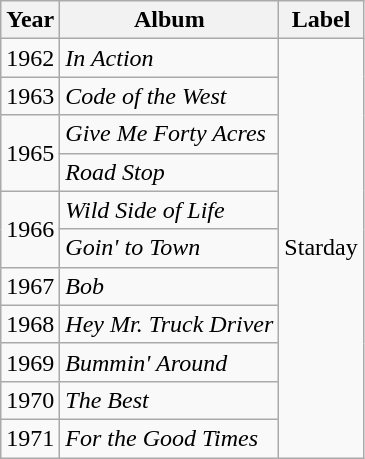<table class="wikitable">
<tr>
<th>Year</th>
<th>Album</th>
<th>Label</th>
</tr>
<tr>
<td>1962</td>
<td><em>In Action</em></td>
<td rowspan="11">Starday</td>
</tr>
<tr>
<td>1963</td>
<td><em>Code of the West</em></td>
</tr>
<tr>
<td rowspan="2">1965</td>
<td><em>Give Me Forty Acres</em></td>
</tr>
<tr>
<td><em>Road Stop</em></td>
</tr>
<tr>
<td rowspan="2">1966</td>
<td><em>Wild Side of Life</em></td>
</tr>
<tr>
<td><em>Goin' to Town</em></td>
</tr>
<tr>
<td>1967</td>
<td><em>Bob</em></td>
</tr>
<tr>
<td>1968</td>
<td><em>Hey Mr. Truck Driver</em></td>
</tr>
<tr>
<td>1969</td>
<td><em>Bummin' Around</em></td>
</tr>
<tr>
<td>1970</td>
<td><em>The Best</em></td>
</tr>
<tr>
<td>1971</td>
<td><em>For the Good Times</em></td>
</tr>
</table>
